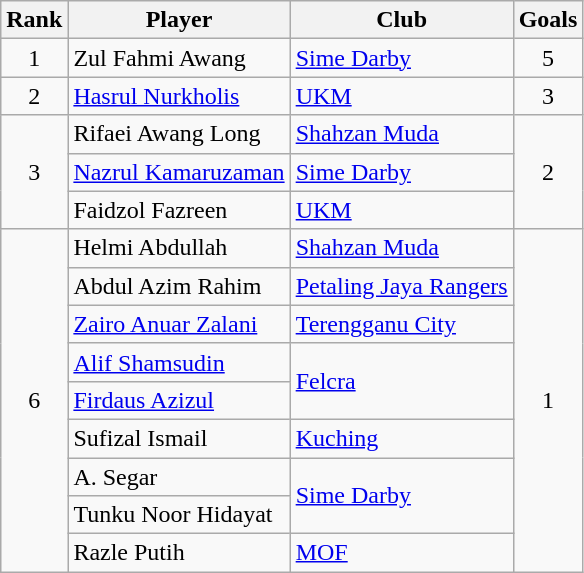<table class="wikitable" style="text-align:center">
<tr>
<th>Rank</th>
<th>Player</th>
<th>Club</th>
<th>Goals</th>
</tr>
<tr>
<td>1</td>
<td style="text-align:left;">Zul Fahmi Awang</td>
<td style="text-align:left;"><a href='#'>Sime Darby</a></td>
<td>5</td>
</tr>
<tr>
<td>2</td>
<td style="text-align:left;"><a href='#'>Hasrul Nurkholis</a></td>
<td style="text-align:left;"><a href='#'>UKM</a></td>
<td>3</td>
</tr>
<tr>
<td rowspan=3>3</td>
<td style="text-align:left;">Rifaei Awang Long</td>
<td style="text-align:left;"><a href='#'>Shahzan Muda</a></td>
<td rowspan=3>2</td>
</tr>
<tr>
<td style="text-align:left;"><a href='#'>Nazrul Kamaruzaman</a></td>
<td style="text-align:left;"><a href='#'>Sime Darby</a></td>
</tr>
<tr>
<td style="text-align:left;">Faidzol Fazreen</td>
<td style="text-align:left;"><a href='#'>UKM</a></td>
</tr>
<tr>
<td rowspan=9>6</td>
<td style="text-align:left;">Helmi Abdullah</td>
<td style="text-align:left;"><a href='#'>Shahzan Muda</a></td>
<td rowspan=9>1</td>
</tr>
<tr>
<td style="text-align:left;">Abdul Azim Rahim</td>
<td style="text-align:left;"><a href='#'>Petaling Jaya Rangers</a></td>
</tr>
<tr>
<td style="text-align:left;"><a href='#'>Zairo Anuar Zalani</a></td>
<td style="text-align:left;"><a href='#'>Terengganu City</a></td>
</tr>
<tr>
<td style="text-align:left;"><a href='#'>Alif Shamsudin</a></td>
<td rowspan=2, align=left><a href='#'>Felcra</a></td>
</tr>
<tr>
<td style="text-align:left;"><a href='#'>Firdaus Azizul</a></td>
</tr>
<tr>
<td style="text-align:left;">Sufizal Ismail</td>
<td style="text-align:left;"><a href='#'>Kuching</a></td>
</tr>
<tr>
<td style="text-align:left;">A. Segar</td>
<td rowspan=2, align=left><a href='#'>Sime Darby</a></td>
</tr>
<tr>
<td style="text-align:left;">Tunku Noor Hidayat</td>
</tr>
<tr>
<td style="text-align:left;">Razle Putih</td>
<td style="text-align:left;"><a href='#'>MOF</a></td>
</tr>
</table>
